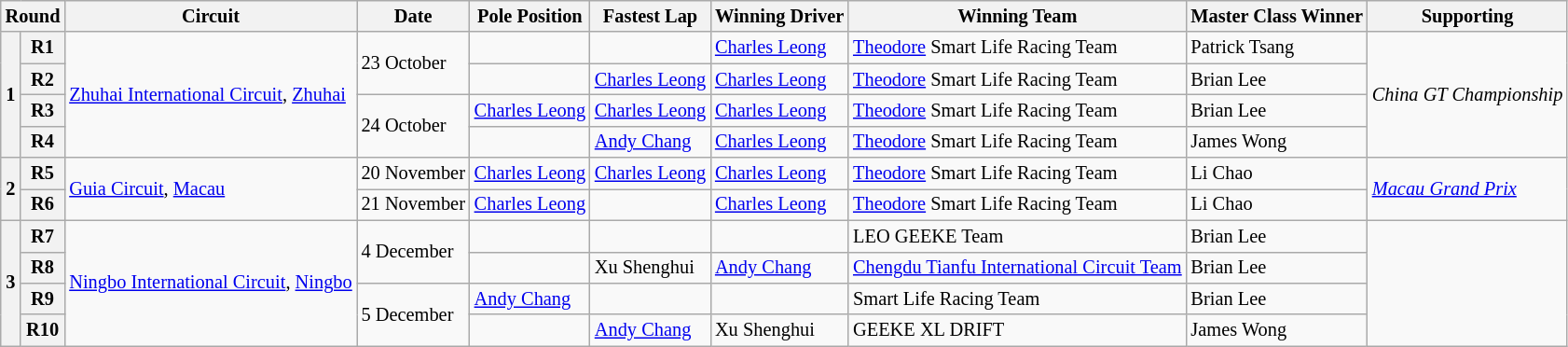<table class="wikitable" style="font-size: 85%">
<tr>
<th colspan=2>Round</th>
<th>Circuit</th>
<th>Date</th>
<th>Pole Position</th>
<th>Fastest Lap</th>
<th>Winning Driver</th>
<th>Winning Team</th>
<th>Master Class Winner</th>
<th>Supporting</th>
</tr>
<tr>
<th rowspan=4>1</th>
<th>R1</th>
<td rowspan=4 nowrap> <a href='#'>Zhuhai International Circuit</a>, <a href='#'>Zhuhai</a></td>
<td rowspan=2 nowrap>23 October</td>
<td nowrap> </td>
<td nowrap> </td>
<td nowrap> <a href='#'>Charles Leong</a></td>
<td nowrap> <a href='#'>Theodore</a> Smart Life Racing Team</td>
<td nowrap> Patrick Tsang</td>
<td rowspan=4 nowrap><em>China GT Championship</em></td>
</tr>
<tr>
<th>R2</th>
<td></td>
<td nowrap> <a href='#'>Charles Leong</a></td>
<td nowrap> <a href='#'>Charles Leong</a></td>
<td nowrap> <a href='#'>Theodore</a> Smart Life Racing Team</td>
<td nowrap> Brian Lee</td>
</tr>
<tr>
<th>R3</th>
<td rowspan=2>24 October</td>
<td nowrap> <a href='#'>Charles Leong</a></td>
<td> <a href='#'>Charles Leong</a></td>
<td> <a href='#'>Charles Leong</a></td>
<td> <a href='#'>Theodore</a> Smart Life Racing Team</td>
<td> Brian Lee</td>
</tr>
<tr>
<th>R4</th>
<td></td>
<td> <a href='#'>Andy Chang</a></td>
<td> <a href='#'>Charles Leong</a></td>
<td> <a href='#'>Theodore</a> Smart Life Racing Team</td>
<td> James Wong</td>
</tr>
<tr>
<th rowspan=2>2</th>
<th>R5</th>
<td rowspan=2> <a href='#'>Guia Circuit</a>, <a href='#'>Macau</a></td>
<td nowrap>20 November</td>
<td> <a href='#'>Charles Leong</a></td>
<td> <a href='#'>Charles Leong</a></td>
<td> <a href='#'>Charles Leong</a></td>
<td> <a href='#'>Theodore</a> Smart Life Racing Team</td>
<td> Li Chao</td>
<td rowspan=2><em><a href='#'>Macau Grand Prix</a></em></td>
</tr>
<tr>
<th>R6</th>
<td>21 November</td>
<td> <a href='#'>Charles Leong</a></td>
<td> </td>
<td> <a href='#'>Charles Leong</a></td>
<td> <a href='#'>Theodore</a> Smart Life Racing Team</td>
<td> Li Chao</td>
</tr>
<tr>
<th rowspan=4>3</th>
<th>R7</th>
<td rowspan=4 nowrap> <a href='#'>Ningbo International Circuit</a>, <a href='#'>Ningbo</a></td>
<td rowspan=2>4 December</td>
<td> </td>
<td> </td>
<td> </td>
<td> LEO GEEKE Team</td>
<td> Brian Lee</td>
<td rowspan=4></td>
</tr>
<tr>
<th>R8</th>
<td></td>
<td> Xu Shenghui</td>
<td> <a href='#'>Andy Chang</a></td>
<td nowrap> <a href='#'>Chengdu Tianfu International Circuit Team</a></td>
<td> Brian Lee</td>
</tr>
<tr>
<th>R9</th>
<td rowspan=2>5 December</td>
<td> <a href='#'>Andy Chang</a></td>
<td> </td>
<td> </td>
<td> Smart Life Racing Team</td>
<td> Brian Lee</td>
</tr>
<tr>
<th>R10</th>
<td></td>
<td> <a href='#'>Andy Chang</a></td>
<td> Xu Shenghui</td>
<td> GEEKE XL DRIFT</td>
<td> James Wong</td>
</tr>
</table>
